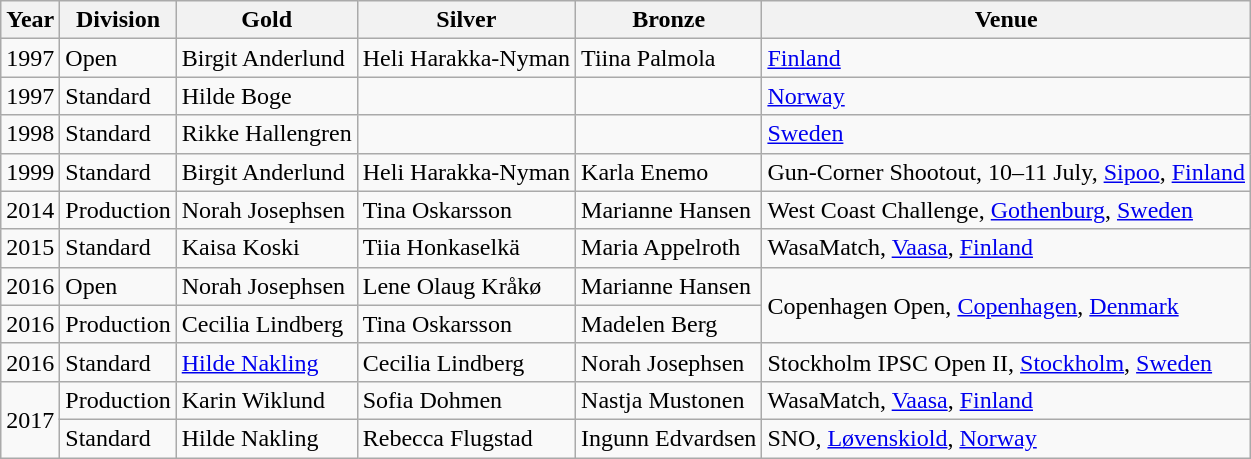<table class="wikitable sortable" style="text-align: left;">
<tr>
<th>Year</th>
<th>Division</th>
<th> Gold</th>
<th> Silver</th>
<th> Bronze</th>
<th>Venue</th>
</tr>
<tr>
<td>1997</td>
<td>Open</td>
<td>Birgit Anderlund</td>
<td>Heli Harakka-Nyman</td>
<td>Tiina Palmola</td>
<td><a href='#'>Finland</a></td>
</tr>
<tr>
<td>1997</td>
<td>Standard</td>
<td>Hilde Boge</td>
<td></td>
<td></td>
<td><a href='#'>Norway</a></td>
</tr>
<tr>
<td>1998</td>
<td>Standard</td>
<td>Rikke Hallengren</td>
<td></td>
<td></td>
<td><a href='#'>Sweden</a></td>
</tr>
<tr>
<td>1999</td>
<td>Standard</td>
<td>Birgit Anderlund</td>
<td>Heli Harakka-Nyman</td>
<td>Karla Enemo</td>
<td>Gun-Corner Shootout, 10–11 July, <a href='#'>Sipoo</a>, <a href='#'>Finland</a></td>
</tr>
<tr>
<td>2014</td>
<td>Production</td>
<td>Norah Josephsen</td>
<td>Tina Oskarsson</td>
<td>Marianne Hansen</td>
<td>West Coast Challenge, <a href='#'>Gothenburg</a>, <a href='#'>Sweden</a></td>
</tr>
<tr>
<td>2015</td>
<td>Standard</td>
<td>Kaisa Koski</td>
<td>Tiia Honkaselkä</td>
<td>Maria Appelroth</td>
<td>WasaMatch, <a href='#'>Vaasa</a>, <a href='#'>Finland</a></td>
</tr>
<tr>
<td>2016</td>
<td>Open</td>
<td>Norah Josephsen</td>
<td>Lene Olaug Kråkø</td>
<td>Marianne Hansen</td>
<td rowspan="2">Copenhagen Open, <a href='#'>Copenhagen</a>, <a href='#'>Denmark</a></td>
</tr>
<tr>
<td>2016</td>
<td>Production</td>
<td>Cecilia Lindberg</td>
<td>Tina Oskarsson</td>
<td>Madelen Berg</td>
</tr>
<tr>
<td>2016</td>
<td>Standard</td>
<td><a href='#'>Hilde Nakling</a></td>
<td>Cecilia Lindberg</td>
<td>Norah Josephsen</td>
<td>Stockholm IPSC Open II, <a href='#'>Stockholm</a>, <a href='#'>Sweden</a></td>
</tr>
<tr>
<td rowspan="2">2017</td>
<td>Production</td>
<td>Karin Wiklund</td>
<td>Sofia Dohmen</td>
<td>Nastja Mustonen</td>
<td>WasaMatch, <a href='#'>Vaasa</a>, <a href='#'>Finland</a></td>
</tr>
<tr>
<td>Standard</td>
<td>Hilde Nakling</td>
<td>Rebecca Flugstad</td>
<td>Ingunn Edvardsen</td>
<td>SNO, <a href='#'>Løvenskiold</a>, <a href='#'>Norway</a></td>
</tr>
</table>
